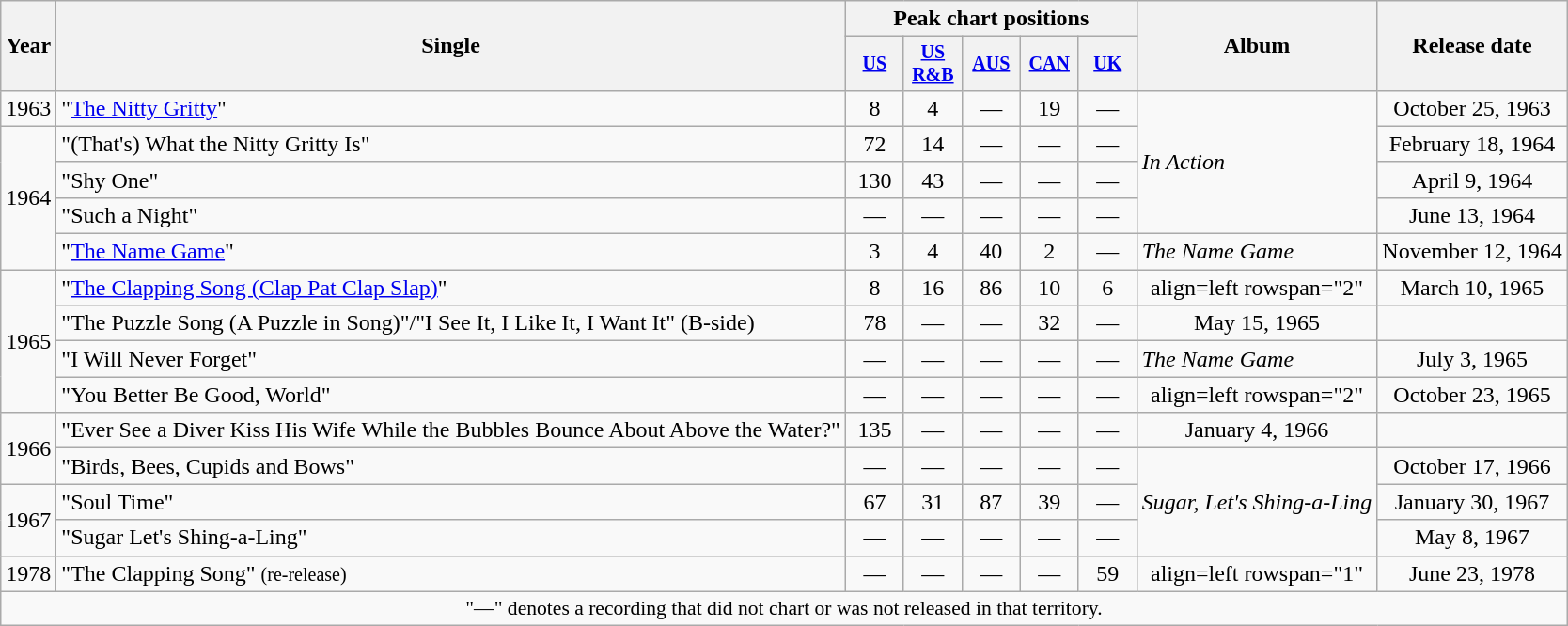<table class="wikitable" style="text-align:center;">
<tr>
<th rowspan="2">Year</th>
<th rowspan="2">Single</th>
<th colspan="5">Peak chart positions</th>
<th rowspan="2">Album</th>
<th rowspan="2">Release date</th>
</tr>
<tr style="font-size:smaller;">
<th width="35"><a href='#'>US</a><br></th>
<th width="35"><a href='#'>US<br>R&B</a><br></th>
<th width="35"><a href='#'>AUS</a><br></th>
<th width="35"><a href='#'>CAN</a><br></th>
<th width="35"><a href='#'>UK</a><br></th>
</tr>
<tr>
<td rowspan="1">1963</td>
<td align="left">"<a href='#'>The Nitty Gritty</a>"</td>
<td>8</td>
<td>4</td>
<td>—</td>
<td>19</td>
<td>—</td>
<td align=left rowspan="4"><em>In Action</em></td>
<td>October 25, 1963</td>
</tr>
<tr>
<td rowspan="4">1964</td>
<td align="left">"(That's) What the Nitty Gritty Is"</td>
<td>72</td>
<td>14</td>
<td>—</td>
<td>—</td>
<td>—</td>
<td>February 18, 1964</td>
</tr>
<tr>
<td align="left">"Shy One"</td>
<td>130</td>
<td>43</td>
<td>—</td>
<td>—</td>
<td>—</td>
<td>April 9, 1964</td>
</tr>
<tr>
<td align="left">"Such a Night"</td>
<td>—</td>
<td>—</td>
<td>—</td>
<td>—</td>
<td>—</td>
<td>June 13, 1964</td>
</tr>
<tr>
<td align="left">"<a href='#'>The Name Game</a>"</td>
<td>3</td>
<td>4</td>
<td>40</td>
<td>2</td>
<td>—</td>
<td align=left rowspan="1"><em>The Name Game</em></td>
<td>November 12, 1964</td>
</tr>
<tr>
<td rowspan="4">1965</td>
<td align="left">"<a href='#'>The Clapping Song (Clap Pat Clap Slap)</a>"</td>
<td>8</td>
<td>16</td>
<td>86</td>
<td>10</td>
<td>6</td>
<td>align=left rowspan="2" </td>
<td>March 10, 1965</td>
</tr>
<tr>
<td align="left">"The Puzzle Song (A Puzzle in Song)"/"I See It, I Like It, I Want It" (B-side)</td>
<td>78</td>
<td>—</td>
<td>—</td>
<td>32</td>
<td>—</td>
<td>May 15, 1965</td>
</tr>
<tr>
<td align="left">"I Will Never Forget"</td>
<td>—</td>
<td>—</td>
<td>—</td>
<td>—</td>
<td>—</td>
<td align=left rowspan="1"><em>The Name Game</em></td>
<td>July 3, 1965</td>
</tr>
<tr>
<td align="left">"You Better Be Good, World"</td>
<td>—</td>
<td>—</td>
<td>—</td>
<td>—</td>
<td>—</td>
<td>align=left rowspan="2" </td>
<td>October 23, 1965</td>
</tr>
<tr>
<td rowspan="2">1966</td>
<td align="left">"Ever See a Diver Kiss His Wife While the Bubbles Bounce About Above the Water?"</td>
<td>135</td>
<td>—</td>
<td>—</td>
<td>—</td>
<td>—</td>
<td>January 4, 1966</td>
</tr>
<tr>
<td align="left">"Birds, Bees, Cupids and Bows"</td>
<td>—</td>
<td>—</td>
<td>—</td>
<td>—</td>
<td>—</td>
<td align=left rowspan="3"><em>Sugar, Let's Shing-a-Ling</em></td>
<td>October 17, 1966</td>
</tr>
<tr>
<td rowspan="2">1967</td>
<td align="left">"Soul Time"</td>
<td>67</td>
<td>31</td>
<td>87</td>
<td>39</td>
<td>—</td>
<td>January 30, 1967</td>
</tr>
<tr>
<td align="left">"Sugar Let's Shing-a-Ling"</td>
<td>—</td>
<td>—</td>
<td>—</td>
<td>—</td>
<td>—</td>
<td>May 8, 1967</td>
</tr>
<tr>
<td rowspan="1">1978</td>
<td align="left">"The Clapping Song" <small>(re-release)</small></td>
<td>—</td>
<td>—</td>
<td>—</td>
<td>—</td>
<td>59</td>
<td>align=left rowspan="1" </td>
<td>June 23, 1978</td>
</tr>
<tr>
<td colspan="15" style="font-size:90%">"—" denotes a recording that did not chart or was not released in that territory.</td>
</tr>
</table>
